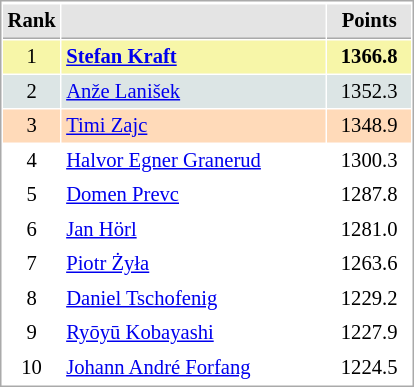<table cellspacing="1" cellpadding="3" style="border:1px solid #AAAAAA;font-size:86%">
<tr style="background-color: #E4E4E4;">
</tr>
<tr style="background-color: #E4E4E4;">
<th style="border-bottom:1px solid #AAAAAA; width: 10px;">Rank</th>
<th style="border-bottom:1px solid #AAAAAA; width: 170px;"></th>
<th style="border-bottom:1px solid #AAAAAA; width: 50px;">Points</th>
</tr>
<tr style="background:#f7f6a8;">
<td align=center>1</td>
<td> <strong><a href='#'>Stefan Kraft</a></strong></td>
<td align=center><strong>1366.8</strong></td>
</tr>
<tr style="background:#dce5e5;">
<td align=center>2</td>
<td> <a href='#'>Anže Lanišek</a></td>
<td align=center>1352.3</td>
</tr>
<tr style="background:#ffdab9;">
<td align=center>3</td>
<td> <a href='#'>Timi Zajc</a></td>
<td align=center>1348.9</td>
</tr>
<tr>
<td align=center>4</td>
<td> <a href='#'>Halvor Egner Granerud</a></td>
<td align=center>1300.3</td>
</tr>
<tr>
<td align=center>5</td>
<td> <a href='#'>Domen Prevc</a></td>
<td align=center>1287.8</td>
</tr>
<tr>
<td align=center>6</td>
<td> <a href='#'>Jan Hörl</a></td>
<td align=center>1281.0</td>
</tr>
<tr>
<td align=center>7</td>
<td> <a href='#'>Piotr Żyła</a></td>
<td align=center>1263.6</td>
</tr>
<tr>
<td align=center>8</td>
<td> <a href='#'>Daniel Tschofenig</a></td>
<td align=center>1229.2</td>
</tr>
<tr>
<td align=center>9</td>
<td> <a href='#'>Ryōyū Kobayashi</a></td>
<td align=center>1227.9</td>
</tr>
<tr>
<td align=center>10</td>
<td> <a href='#'>Johann André Forfang</a></td>
<td align=center>1224.5</td>
</tr>
</table>
